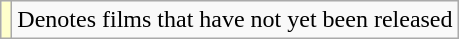<table class="wikitable sortable">
<tr>
<td style="background:#FFFFCC;"></td>
<td>Denotes films that have not yet been released</td>
</tr>
</table>
